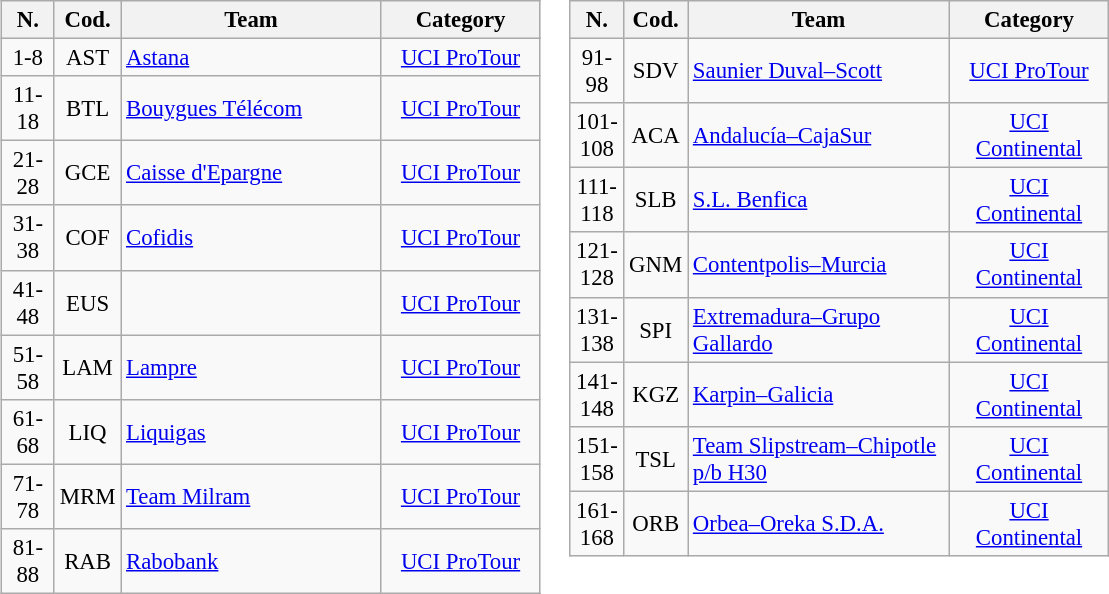<table>
<tr>
<td valign=top><br><table class="wikitable" style="font-size:95%;width:360px;text-align:center;">
<tr>
<th width=10%>N.</th>
<th width=10%>Cod.</th>
<th width=50%>Team</th>
<th width=30%>Category</th>
</tr>
<tr>
<td>1-8</td>
<td>AST</td>
<td align=left> <a href='#'>Astana</a></td>
<td><a href='#'>UCI ProTour</a></td>
</tr>
<tr>
<td>11-18</td>
<td>BTL</td>
<td align=left> <a href='#'>Bouygues Télécom</a></td>
<td><a href='#'>UCI ProTour</a></td>
</tr>
<tr>
<td>21-28</td>
<td>GCE</td>
<td align=left> <a href='#'>Caisse d'Epargne</a></td>
<td><a href='#'>UCI ProTour</a></td>
</tr>
<tr>
<td>31-38</td>
<td>COF</td>
<td align=left> <a href='#'>Cofidis</a></td>
<td><a href='#'>UCI ProTour</a></td>
</tr>
<tr>
<td>41-48</td>
<td>EUS</td>
<td align=left> </td>
<td><a href='#'>UCI ProTour</a></td>
</tr>
<tr>
<td>51-58</td>
<td>LAM</td>
<td align=left> <a href='#'>Lampre</a></td>
<td><a href='#'>UCI ProTour</a></td>
</tr>
<tr>
<td>61-68</td>
<td>LIQ</td>
<td align=left> <a href='#'>Liquigas</a></td>
<td><a href='#'>UCI ProTour</a></td>
</tr>
<tr>
<td>71-78</td>
<td>MRM</td>
<td align=left> <a href='#'>Team Milram</a></td>
<td><a href='#'>UCI ProTour</a></td>
</tr>
<tr>
<td>81-88</td>
<td>RAB</td>
<td align=left> <a href='#'>Rabobank</a></td>
<td><a href='#'>UCI ProTour</a></td>
</tr>
</table>
</td>
<td valign=top><br><table class="wikitable" style="font-size:95%;width:360px;text-align:center;">
<tr>
<th width=10%>N.</th>
<th width=10%>Cod.</th>
<th width=50%>Team</th>
<th width=30%>Category</th>
</tr>
<tr>
<td>91-98</td>
<td>SDV</td>
<td align=left> <a href='#'>Saunier Duval–Scott</a></td>
<td><a href='#'>UCI ProTour</a></td>
</tr>
<tr>
<td>101-108</td>
<td>ACA</td>
<td align=left> <a href='#'>Andalucía–CajaSur</a></td>
<td><a href='#'>UCI Continental</a></td>
</tr>
<tr>
<td>111-118</td>
<td>SLB</td>
<td align=left> <a href='#'>S.L. Benfica</a></td>
<td><a href='#'>UCI Continental</a></td>
</tr>
<tr>
<td>121-128</td>
<td>GNM</td>
<td align=left> <a href='#'>Contentpolis–Murcia</a></td>
<td><a href='#'>UCI Continental</a></td>
</tr>
<tr>
<td>131-138</td>
<td>SPI</td>
<td align=left> <a href='#'>Extremadura–Grupo Gallardo</a></td>
<td><a href='#'>UCI Continental</a></td>
</tr>
<tr>
<td>141-148</td>
<td>KGZ</td>
<td align=left> <a href='#'>Karpin–Galicia</a></td>
<td><a href='#'>UCI Continental</a></td>
</tr>
<tr>
<td>151-158</td>
<td>TSL</td>
<td align=left> <a href='#'>Team Slipstream–Chipotle p/b H30</a></td>
<td><a href='#'>UCI Continental</a></td>
</tr>
<tr>
<td>161-168</td>
<td>ORB</td>
<td align=left> <a href='#'>Orbea–Oreka S.D.A.</a></td>
<td><a href='#'>UCI Continental</a></td>
</tr>
</table>
</td>
</tr>
</table>
